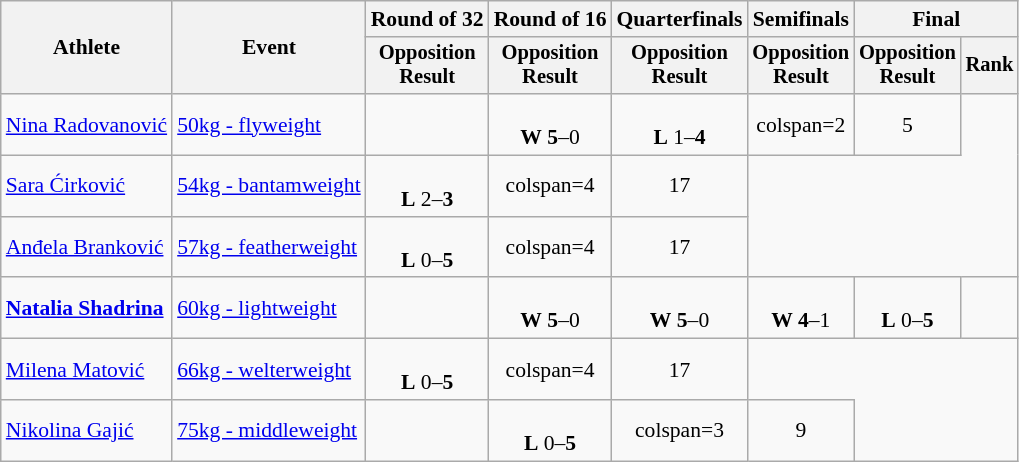<table class="wikitable" style="font-size:90%">
<tr>
<th rowspan="2">Athlete</th>
<th rowspan="2">Event</th>
<th>Round of 32</th>
<th>Round of 16</th>
<th>Quarterfinals</th>
<th>Semifinals</th>
<th colspan=2>Final</th>
</tr>
<tr style="font-size:95%">
<th>Opposition<br>Result</th>
<th>Opposition<br>Result</th>
<th>Opposition<br>Result</th>
<th>Opposition<br>Result</th>
<th>Opposition<br>Result</th>
<th>Rank</th>
</tr>
<tr align=center>
<td align=left><a href='#'>Nina Radovanović</a></td>
<td align=left><a href='#'>50kg - flyweight</a></td>
<td></td>
<td><br><strong>W</strong> <strong>5</strong>–0</td>
<td><br><strong>L</strong> 1–<strong>4</strong></td>
<td>colspan=2 </td>
<td>5</td>
</tr>
<tr align=center>
<td align=left><a href='#'>Sara Ćirković</a></td>
<td align=left><a href='#'>54kg - bantamweight</a></td>
<td><br><strong>L</strong> 2–<strong>3</strong></td>
<td>colspan=4 </td>
<td>17</td>
</tr>
<tr align=center>
<td align=left><a href='#'>Anđela Branković</a></td>
<td align=left><a href='#'>57kg - featherweight</a></td>
<td><br><strong>L</strong> 0–<strong>5</strong></td>
<td>colspan=4 </td>
<td>17</td>
</tr>
<tr align=center>
<td align=left><strong><a href='#'>Natalia Shadrina</a></strong></td>
<td align=left><a href='#'>60kg - lightweight</a></td>
<td></td>
<td><br><strong>W</strong> <strong>5</strong>–0</td>
<td><br><strong>W</strong> <strong>5</strong>–0</td>
<td><br><strong>W 4</strong>–1</td>
<td><br><strong>L</strong> 0–<strong>5</strong></td>
<td></td>
</tr>
<tr align=center>
<td align=left><a href='#'>Milena Matović</a></td>
<td align=left><a href='#'>66kg - welterweight</a></td>
<td><br><strong>L</strong> 0–<strong>5</strong></td>
<td>colspan=4 </td>
<td>17</td>
</tr>
<tr align=center>
<td align=left><a href='#'>Nikolina Gajić</a></td>
<td align=left><a href='#'>75kg - middleweight</a></td>
<td></td>
<td><br><strong>L</strong> 0–<strong>5</strong></td>
<td>colspan=3 </td>
<td>9</td>
</tr>
</table>
